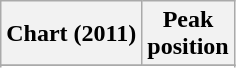<table class="wikitable">
<tr>
<th>Chart (2011)</th>
<th>Peak<br>position</th>
</tr>
<tr>
</tr>
<tr>
</tr>
<tr>
</tr>
<tr>
</tr>
</table>
